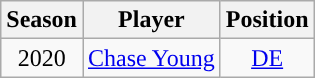<table class="wikitable" style="text-align:center">
<tr>
<th>Season</th>
<th>Player</th>
<th>Position</th>
</tr>
<tr>
<td>2020</td>
<td><a href='#'>Chase Young</a></td>
<td><a href='#'>DE</a></td>
</tr>
</table>
